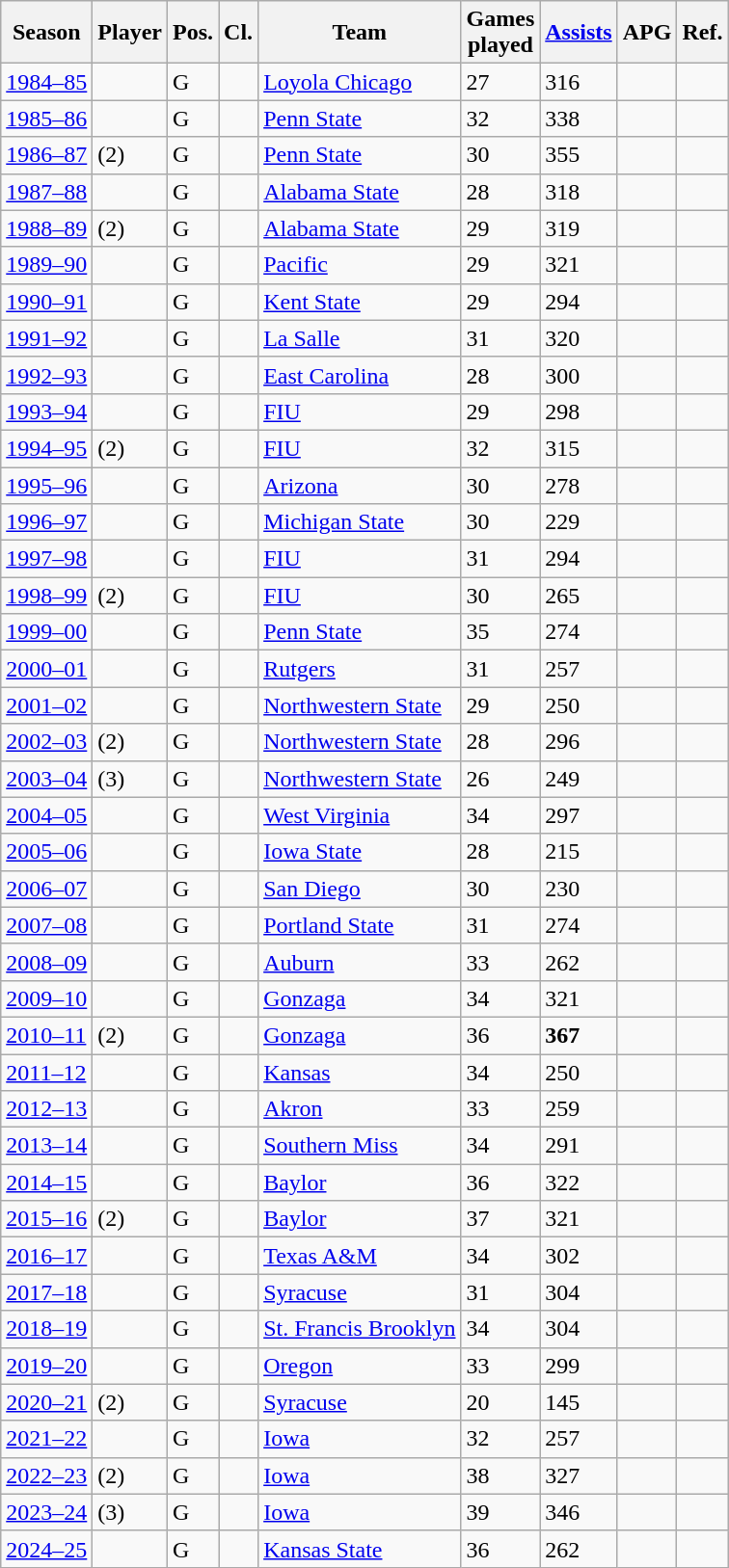<table class="wikitable sortable">
<tr>
<th>Season</th>
<th>Player</th>
<th class="unsortable">Pos.</th>
<th>Cl.</th>
<th>Team</th>
<th>Games<br>played</th>
<th><a href='#'>Assists</a></th>
<th>APG</th>
<th class="unsortable">Ref.</th>
</tr>
<tr>
<td><a href='#'>1984–85</a></td>
<td></td>
<td>G</td>
<td></td>
<td><a href='#'>Loyola Chicago</a></td>
<td>27</td>
<td>316</td>
<td></td>
<td></td>
</tr>
<tr>
<td><a href='#'>1985–86</a></td>
<td></td>
<td>G</td>
<td></td>
<td><a href='#'>Penn State</a></td>
<td>32</td>
<td>338</td>
<td></td>
<td></td>
</tr>
<tr>
<td><a href='#'>1986–87</a></td>
<td> (2)</td>
<td>G</td>
<td></td>
<td><a href='#'>Penn State</a></td>
<td>30</td>
<td>355</td>
<td><strong></strong></td>
<td></td>
</tr>
<tr>
<td><a href='#'>1987–88</a></td>
<td></td>
<td>G</td>
<td></td>
<td><a href='#'>Alabama State</a></td>
<td>28</td>
<td>318</td>
<td></td>
<td></td>
</tr>
<tr>
<td><a href='#'>1988–89</a></td>
<td> (2)</td>
<td>G</td>
<td></td>
<td><a href='#'>Alabama State</a></td>
<td>29</td>
<td>319</td>
<td></td>
<td></td>
</tr>
<tr>
<td><a href='#'>1989–90</a></td>
<td></td>
<td>G</td>
<td></td>
<td><a href='#'>Pacific</a></td>
<td>29</td>
<td>321</td>
<td></td>
<td></td>
</tr>
<tr>
<td><a href='#'>1990–91</a></td>
<td></td>
<td>G</td>
<td></td>
<td><a href='#'>Kent State</a></td>
<td>29</td>
<td>294</td>
<td></td>
<td></td>
</tr>
<tr>
<td><a href='#'>1991–92</a></td>
<td></td>
<td>G</td>
<td></td>
<td><a href='#'>La Salle</a></td>
<td>31</td>
<td>320</td>
<td></td>
<td></td>
</tr>
<tr>
<td><a href='#'>1992–93</a></td>
<td></td>
<td>G</td>
<td></td>
<td><a href='#'>East Carolina</a></td>
<td>28</td>
<td>300</td>
<td></td>
<td></td>
</tr>
<tr>
<td><a href='#'>1993–94</a></td>
<td></td>
<td>G</td>
<td></td>
<td><a href='#'>FIU</a></td>
<td>29</td>
<td>298</td>
<td></td>
<td></td>
</tr>
<tr>
<td><a href='#'>1994–95</a></td>
<td> (2)</td>
<td>G</td>
<td></td>
<td><a href='#'>FIU</a></td>
<td>32</td>
<td>315</td>
<td></td>
<td></td>
</tr>
<tr>
<td><a href='#'>1995–96</a></td>
<td></td>
<td>G</td>
<td></td>
<td><a href='#'>Arizona</a></td>
<td>30</td>
<td>278</td>
<td></td>
<td></td>
</tr>
<tr>
<td><a href='#'>1996–97</a></td>
<td></td>
<td>G</td>
<td></td>
<td><a href='#'>Michigan State</a></td>
<td>30</td>
<td>229</td>
<td></td>
<td></td>
</tr>
<tr>
<td><a href='#'>1997–98</a></td>
<td></td>
<td>G</td>
<td></td>
<td><a href='#'>FIU</a></td>
<td>31</td>
<td>294</td>
<td></td>
<td></td>
</tr>
<tr>
<td><a href='#'>1998–99</a></td>
<td> (2)</td>
<td>G</td>
<td></td>
<td><a href='#'>FIU</a></td>
<td>30</td>
<td>265</td>
<td></td>
<td></td>
</tr>
<tr>
<td><a href='#'>1999–00</a></td>
<td></td>
<td>G</td>
<td></td>
<td><a href='#'>Penn State</a></td>
<td>35</td>
<td>274</td>
<td></td>
<td></td>
</tr>
<tr>
<td><a href='#'>2000–01</a></td>
<td></td>
<td>G</td>
<td></td>
<td><a href='#'>Rutgers</a></td>
<td>31</td>
<td>257</td>
<td></td>
<td></td>
</tr>
<tr>
<td><a href='#'>2001–02</a></td>
<td></td>
<td>G</td>
<td></td>
<td><a href='#'>Northwestern State</a></td>
<td>29</td>
<td>250</td>
<td></td>
<td></td>
</tr>
<tr>
<td><a href='#'>2002–03</a></td>
<td> (2)</td>
<td>G</td>
<td></td>
<td><a href='#'>Northwestern State</a></td>
<td>28</td>
<td>296</td>
<td></td>
<td></td>
</tr>
<tr>
<td><a href='#'>2003–04</a></td>
<td> (3)</td>
<td>G</td>
<td></td>
<td><a href='#'>Northwestern State</a></td>
<td>26</td>
<td>249</td>
<td></td>
<td></td>
</tr>
<tr>
<td><a href='#'>2004–05</a></td>
<td></td>
<td>G</td>
<td></td>
<td><a href='#'>West Virginia</a></td>
<td>34</td>
<td>297</td>
<td></td>
<td></td>
</tr>
<tr>
<td><a href='#'>2005–06</a></td>
<td></td>
<td>G</td>
<td></td>
<td><a href='#'>Iowa State</a></td>
<td>28</td>
<td>215</td>
<td></td>
<td></td>
</tr>
<tr>
<td><a href='#'>2006–07</a></td>
<td></td>
<td>G</td>
<td></td>
<td><a href='#'>San Diego</a></td>
<td>30</td>
<td>230</td>
<td></td>
<td></td>
</tr>
<tr>
<td><a href='#'>2007–08</a></td>
<td></td>
<td>G</td>
<td></td>
<td><a href='#'>Portland State</a></td>
<td>31</td>
<td>274</td>
<td></td>
<td></td>
</tr>
<tr>
<td><a href='#'>2008–09</a></td>
<td></td>
<td>G</td>
<td></td>
<td><a href='#'>Auburn</a></td>
<td>33</td>
<td>262</td>
<td></td>
<td></td>
</tr>
<tr>
<td><a href='#'>2009–10</a></td>
<td></td>
<td>G</td>
<td></td>
<td><a href='#'>Gonzaga</a></td>
<td>34</td>
<td>321</td>
<td></td>
<td></td>
</tr>
<tr>
<td><a href='#'>2010–11</a></td>
<td> (2)</td>
<td>G</td>
<td></td>
<td><a href='#'>Gonzaga</a></td>
<td>36</td>
<td><strong>367</strong></td>
<td></td>
<td></td>
</tr>
<tr>
<td><a href='#'>2011–12</a></td>
<td></td>
<td>G</td>
<td></td>
<td><a href='#'>Kansas</a></td>
<td>34</td>
<td>250</td>
<td></td>
<td></td>
</tr>
<tr>
<td><a href='#'>2012–13</a></td>
<td></td>
<td>G</td>
<td></td>
<td><a href='#'>Akron</a></td>
<td>33</td>
<td>259</td>
<td></td>
<td></td>
</tr>
<tr>
<td><a href='#'>2013–14</a></td>
<td></td>
<td>G</td>
<td></td>
<td><a href='#'>Southern Miss</a></td>
<td>34</td>
<td>291</td>
<td></td>
<td></td>
</tr>
<tr>
<td><a href='#'>2014–15</a></td>
<td></td>
<td>G</td>
<td></td>
<td><a href='#'>Baylor</a></td>
<td>36</td>
<td>322</td>
<td></td>
<td></td>
</tr>
<tr>
<td><a href='#'>2015–16</a></td>
<td> (2)</td>
<td>G</td>
<td></td>
<td><a href='#'>Baylor</a></td>
<td>37</td>
<td>321</td>
<td></td>
<td></td>
</tr>
<tr>
<td><a href='#'>2016–17</a></td>
<td></td>
<td>G</td>
<td></td>
<td><a href='#'>Texas A&M</a></td>
<td>34</td>
<td>302</td>
<td></td>
<td></td>
</tr>
<tr>
<td><a href='#'>2017–18</a></td>
<td></td>
<td>G</td>
<td></td>
<td><a href='#'>Syracuse</a></td>
<td>31</td>
<td>304</td>
<td></td>
<td></td>
</tr>
<tr>
<td><a href='#'>2018–19</a></td>
<td></td>
<td>G</td>
<td></td>
<td><a href='#'>St. Francis Brooklyn</a></td>
<td>34</td>
<td>304</td>
<td></td>
<td></td>
</tr>
<tr>
<td><a href='#'>2019–20</a></td>
<td></td>
<td>G</td>
<td></td>
<td><a href='#'>Oregon</a></td>
<td>33</td>
<td>299</td>
<td></td>
<td></td>
</tr>
<tr>
<td><a href='#'>2020–21</a></td>
<td> (2)</td>
<td>G</td>
<td></td>
<td><a href='#'>Syracuse</a></td>
<td>20</td>
<td>145</td>
<td></td>
<td></td>
</tr>
<tr>
<td><a href='#'>2021–22</a></td>
<td></td>
<td>G</td>
<td></td>
<td><a href='#'>Iowa</a></td>
<td>32</td>
<td>257</td>
<td></td>
<td align=center></td>
</tr>
<tr>
<td><a href='#'>2022–23</a></td>
<td> (2)</td>
<td>G</td>
<td></td>
<td><a href='#'>Iowa</a></td>
<td>38</td>
<td>327</td>
<td></td>
<td align=center></td>
</tr>
<tr>
<td><a href='#'>2023–24</a></td>
<td> (3)</td>
<td>G</td>
<td></td>
<td><a href='#'>Iowa</a></td>
<td>39</td>
<td>346</td>
<td></td>
<td align=center></td>
</tr>
<tr>
<td><a href='#'>2024–25</a></td>
<td></td>
<td>G</td>
<td></td>
<td><a href='#'>Kansas State</a></td>
<td>36</td>
<td>262</td>
<td></td>
<td align=center></td>
</tr>
</table>
